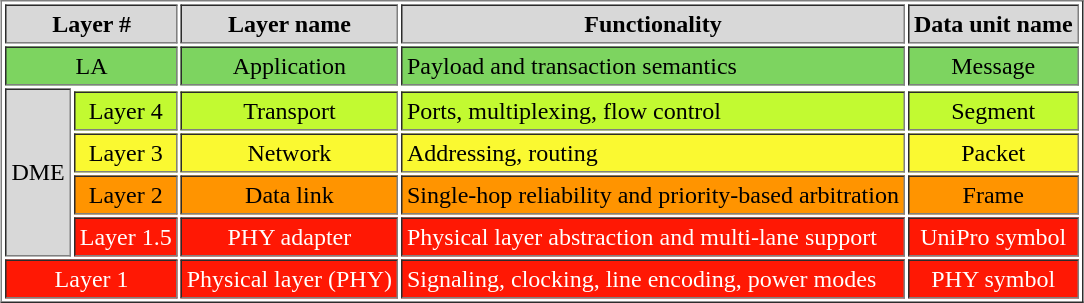<table border="1" cellpadding="3" style="margin: 1em auto 1em auto">
<tr style="background:#D8D8D8; color:black">
<th colspan="2">Layer #</th>
<th>Layer name</th>
<th>Functionality</th>
<th>Data unit name</th>
</tr>
<tr style="background:#7DD460; color:black">
<td align="center" colspan="2">LA</td>
<td align="center">Application</td>
<td>Payload and transaction semantics</td>
<td align="center">Message</td>
</tr>
<tr style="background:#D8D8D8; color:black">
<td align="center" rowspan="5">DME</td>
</tr>
<tr style="background:#C2FA31; color:black">
<td align="center">Layer 4</td>
<td align="center">Transport</td>
<td>Ports, multiplexing, flow control</td>
<td align="center">Segment</td>
</tr>
<tr style="background:#FAF931; color:black">
<td align="center">Layer 3</td>
<td align="center">Network</td>
<td>Addressing, routing</td>
<td align="center">Packet</td>
</tr>
<tr style="background:#FF9400; color:black">
<td align="center">Layer 2</td>
<td align="center">Data link</td>
<td>Single-hop reliability and priority-based arbitration</td>
<td align="center">Frame</td>
</tr>
<tr style="background:#FF1804; color:white">
<td align="center">Layer 1.5</td>
<td align="center">PHY adapter</td>
<td>Physical layer abstraction and multi-lane support</td>
<td align="center">UniPro symbol</td>
</tr>
<tr style="background:#FF1804; color:white">
<td align="center" colspan="2">Layer 1</td>
<td align="center">Physical layer (PHY)</td>
<td>Signaling, clocking, line encoding, power modes</td>
<td align="center">PHY symbol</td>
</tr>
</table>
